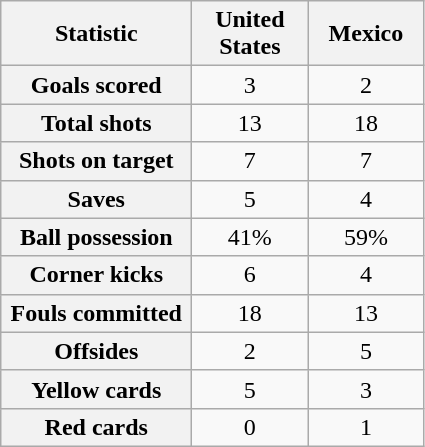<table class="wikitable plainrowheaders" style="text-align:center">
<tr>
<th scope="col" style="width:120px">Statistic</th>
<th scope="col" style="width:70px">United States</th>
<th scope="col" style="width:70px">Mexico</th>
</tr>
<tr>
<th scope="row">Goals scored</th>
<td>3</td>
<td>2</td>
</tr>
<tr>
<th scope="row">Total shots</th>
<td>13</td>
<td>18</td>
</tr>
<tr>
<th scope="row">Shots on target</th>
<td>7</td>
<td>7</td>
</tr>
<tr>
<th scope="row">Saves</th>
<td>5</td>
<td>4</td>
</tr>
<tr>
<th scope="row">Ball possession</th>
<td>41%</td>
<td>59%</td>
</tr>
<tr>
<th scope="row">Corner kicks</th>
<td>6</td>
<td>4</td>
</tr>
<tr>
<th scope="row">Fouls committed</th>
<td>18</td>
<td>13</td>
</tr>
<tr>
<th scope="row">Offsides</th>
<td>2</td>
<td>5</td>
</tr>
<tr>
<th scope="row">Yellow cards</th>
<td>5</td>
<td>3</td>
</tr>
<tr>
<th scope="row">Red cards</th>
<td>0</td>
<td>1</td>
</tr>
</table>
